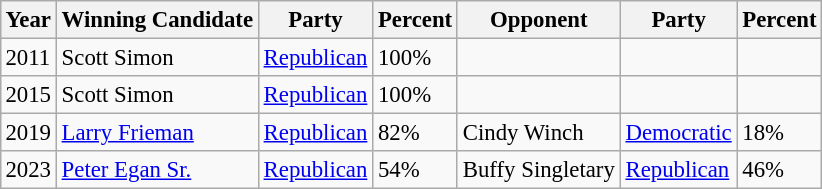<table class="wikitable" style="margin:0.5em auto; font-size:95%;">
<tr>
<th>Year</th>
<th>Winning Candidate</th>
<th>Party</th>
<th>Percent</th>
<th>Opponent</th>
<th>Party</th>
<th>Percent</th>
</tr>
<tr>
<td>2011</td>
<td>Scott Simon</td>
<td><a href='#'>Republican</a></td>
<td>100%</td>
<td></td>
<td></td>
<td></td>
</tr>
<tr>
<td>2015</td>
<td>Scott Simon</td>
<td><a href='#'>Republican</a></td>
<td>100%</td>
<td></td>
<td></td>
<td></td>
</tr>
<tr>
<td>2019</td>
<td><a href='#'>Larry Frieman</a></td>
<td><a href='#'>Republican</a></td>
<td>82%</td>
<td>Cindy Winch</td>
<td><a href='#'>Democratic</a></td>
<td>18%</td>
</tr>
<tr>
<td>2023</td>
<td><a href='#'>Peter Egan Sr.</a></td>
<td><a href='#'>Republican</a></td>
<td>54%</td>
<td>Buffy Singletary</td>
<td><a href='#'>Republican</a></td>
<td>46%</td>
</tr>
</table>
